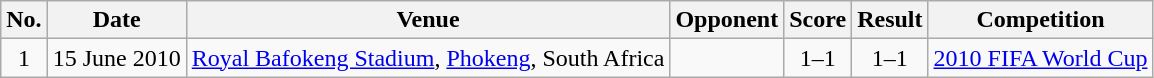<table class="wikitable">
<tr>
<th>No.</th>
<th>Date</th>
<th>Venue</th>
<th>Opponent</th>
<th>Score</th>
<th>Result</th>
<th>Competition</th>
</tr>
<tr>
<td align=center>1</td>
<td>15 June 2010</td>
<td><a href='#'>Royal Bafokeng Stadium</a>, <a href='#'>Phokeng</a>, South Africa</td>
<td></td>
<td align=center>1–1</td>
<td align=center>1–1</td>
<td><a href='#'>2010 FIFA World Cup</a></td>
</tr>
</table>
